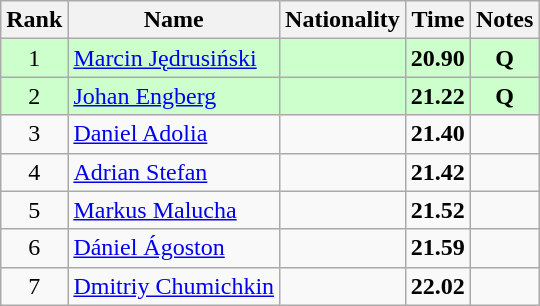<table class="wikitable sortable" style="text-align:center">
<tr>
<th>Rank</th>
<th>Name</th>
<th>Nationality</th>
<th>Time</th>
<th>Notes</th>
</tr>
<tr bgcolor=ccffcc>
<td>1</td>
<td align=left><a href='#'>Marcin Jędrusiński</a></td>
<td align=left></td>
<td><strong>20.90</strong></td>
<td><strong>Q</strong></td>
</tr>
<tr bgcolor=ccffcc>
<td>2</td>
<td align=left><a href='#'>Johan Engberg</a></td>
<td align=left></td>
<td><strong>21.22</strong></td>
<td><strong>Q</strong></td>
</tr>
<tr>
<td>3</td>
<td align=left><a href='#'>Daniel Adolia</a></td>
<td align=left></td>
<td><strong>21.40</strong></td>
<td></td>
</tr>
<tr>
<td>4</td>
<td align=left><a href='#'>Adrian Stefan</a></td>
<td align=left></td>
<td><strong>21.42</strong></td>
<td></td>
</tr>
<tr>
<td>5</td>
<td align=left><a href='#'>Markus Malucha</a></td>
<td align=left></td>
<td><strong>21.52</strong></td>
<td></td>
</tr>
<tr>
<td>6</td>
<td align=left><a href='#'>Dániel Ágoston</a></td>
<td align=left></td>
<td><strong>21.59</strong></td>
<td></td>
</tr>
<tr>
<td>7</td>
<td align=left><a href='#'>Dmitriy Chumichkin</a></td>
<td align=left></td>
<td><strong>22.02</strong></td>
<td></td>
</tr>
</table>
